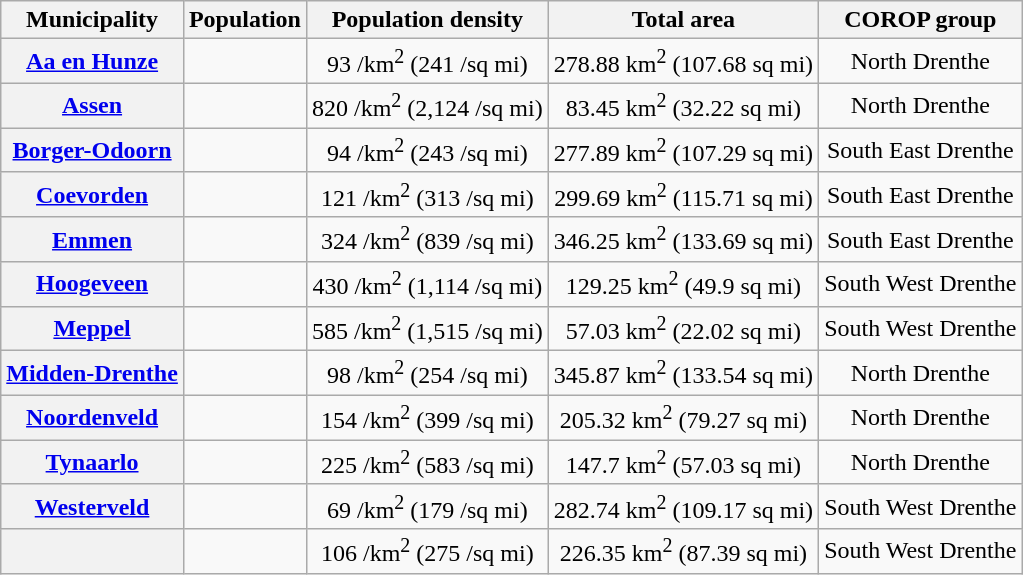<table class="wikitable plainrowheaders sortable" style="text-align: center;">
<tr>
<th scope="col">Municipality</th>
<th scope="col">Population</th>
<th scope="col">Population density</th>
<th scope="col">Total area</th>
<th scope="col">COROP group</th>
</tr>
<tr>
<th scope="row"><a href='#'>Aa en Hunze</a></th>
<td></td>
<td>93 /km<sup>2</sup> (241 /sq mi)</td>
<td>278.88 km<sup>2</sup> (107.68 sq mi)</td>
<td>North Drenthe</td>
</tr>
<tr>
<th scope="row"><a href='#'>Assen</a></th>
<td></td>
<td>820 /km<sup>2</sup> (2,124 /sq mi)</td>
<td>83.45 km<sup>2</sup> (32.22 sq mi)</td>
<td>North Drenthe</td>
</tr>
<tr>
<th scope="row"><a href='#'>Borger-Odoorn</a></th>
<td></td>
<td>94 /km<sup>2</sup> (243 /sq mi)</td>
<td>277.89 km<sup>2</sup> (107.29 sq mi)</td>
<td>South East Drenthe</td>
</tr>
<tr>
<th scope="row"><a href='#'>Coevorden</a></th>
<td></td>
<td>121 /km<sup>2</sup> (313 /sq mi)</td>
<td>299.69 km<sup>2</sup> (115.71 sq mi)</td>
<td>South East Drenthe</td>
</tr>
<tr>
<th scope="row"><a href='#'>Emmen</a></th>
<td></td>
<td>324 /km<sup>2</sup> (839 /sq mi)</td>
<td>346.25 km<sup>2</sup> (133.69 sq mi)</td>
<td>South East Drenthe</td>
</tr>
<tr>
<th scope="row"><a href='#'>Hoogeveen</a></th>
<td></td>
<td>430 /km<sup>2</sup> (1,114 /sq mi)</td>
<td>129.25 km<sup>2</sup> (49.9 sq mi)</td>
<td>South West Drenthe</td>
</tr>
<tr>
<th scope="row"><a href='#'>Meppel</a></th>
<td></td>
<td>585 /km<sup>2</sup> (1,515 /sq mi)</td>
<td>57.03 km<sup>2</sup> (22.02 sq mi)</td>
<td>South West Drenthe</td>
</tr>
<tr>
<th scope="row"><a href='#'>Midden-Drenthe</a></th>
<td></td>
<td>98 /km<sup>2</sup> (254 /sq mi)</td>
<td>345.87 km<sup>2</sup> (133.54 sq mi)</td>
<td>North Drenthe</td>
</tr>
<tr>
<th scope="row"><a href='#'>Noordenveld</a></th>
<td></td>
<td>154 /km<sup>2</sup> (399 /sq mi)</td>
<td>205.32 km<sup>2</sup> (79.27 sq mi)</td>
<td>North Drenthe</td>
</tr>
<tr>
<th scope="row"><a href='#'>Tynaarlo</a></th>
<td></td>
<td>225 /km<sup>2</sup> (583 /sq mi)</td>
<td>147.7 km<sup>2</sup> (57.03 sq mi)</td>
<td>North Drenthe</td>
</tr>
<tr>
<th scope="row"><a href='#'>Westerveld</a></th>
<td></td>
<td>69 /km<sup>2</sup> (179 /sq mi)</td>
<td>282.74 km<sup>2</sup> (109.17 sq mi)</td>
<td>South West Drenthe</td>
</tr>
<tr>
<th scope="row"></th>
<td></td>
<td>106 /km<sup>2</sup> (275 /sq mi)</td>
<td>226.35 km<sup>2</sup> (87.39 sq mi)</td>
<td>South West Drenthe</td>
</tr>
</table>
